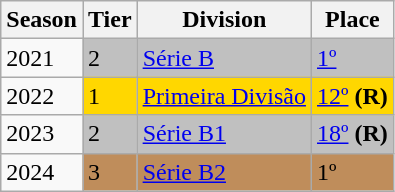<table class="wikitable">
<tr>
<th>Season</th>
<th>Tier</th>
<th>Division</th>
<th>Place</th>
</tr>
<tr>
<td>2021</td>
<td style="background:silver;">2</td>
<td style="background:silver;"><a href='#'>Série B</a></td>
<td style="background:silver;"><a href='#'>1º</a></td>
</tr>
<tr>
<td>2022</td>
<td style="background:gold;">1</td>
<td style="background:gold;"><a href='#'>Primeira Divisão</a></td>
<td style="background:gold;"><a href='#'>12º</a> <strong>(R)</strong></td>
</tr>
<tr>
<td>2023</td>
<td style="background:silver;">2</td>
<td style="background:silver;"><a href='#'>Série B1</a></td>
<td style="background:silver;"><a href='#'>18º</a> <strong>(R)</strong></td>
</tr>
<tr>
<td>2024</td>
<td style="background:#BF8D5B;">3</td>
<td style="background:#BF8D5B;"><a href='#'>Série B2</a></td>
<td style="background:#BF8D5B;">1º</td>
</tr>
</table>
